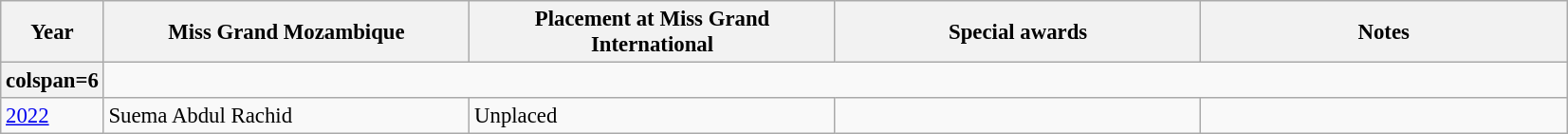<table class="wikitable " style="font-size: 95%;">
<tr>
<th width="60">Year</th>
<th width="250">Miss Grand Mozambique</th>
<th width="250">Placement at Miss Grand International</th>
<th width="250">Special awards</th>
<th width="250">Notes</th>
</tr>
<tr>
<th>colspan=6 </th>
</tr>
<tr>
<td><a href='#'>2022</a></td>
<td>Suema Abdul Rachid</td>
<td>Unplaced</td>
<td></td>
<td></td>
</tr>
</table>
